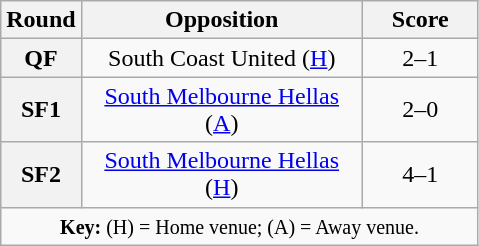<table class="wikitable plainrowheaders" style="text-align:center">
<tr>
<th scope="col" style="width:25px">Round</th>
<th scope="col" style="width:180px">Opposition</th>
<th scope="col" style="width:70px">Score</th>
</tr>
<tr>
<th scope=row style="text-align:center">QF</th>
<td>South Coast United (<a href='#'>H</a>)</td>
<td>2–1</td>
</tr>
<tr>
<th scope=row style="text-align:center">SF1</th>
<td><a href='#'>South Melbourne Hellas</a> (<a href='#'>A</a>)</td>
<td>2–0</td>
</tr>
<tr>
<th scope=row style="text-align:center">SF2</th>
<td><a href='#'>South Melbourne Hellas</a> (<a href='#'>H</a>)</td>
<td>4–1</td>
</tr>
<tr>
<td colspan="3"><small><strong>Key:</strong> (H) = Home venue; (A) = Away venue.</small></td>
</tr>
</table>
